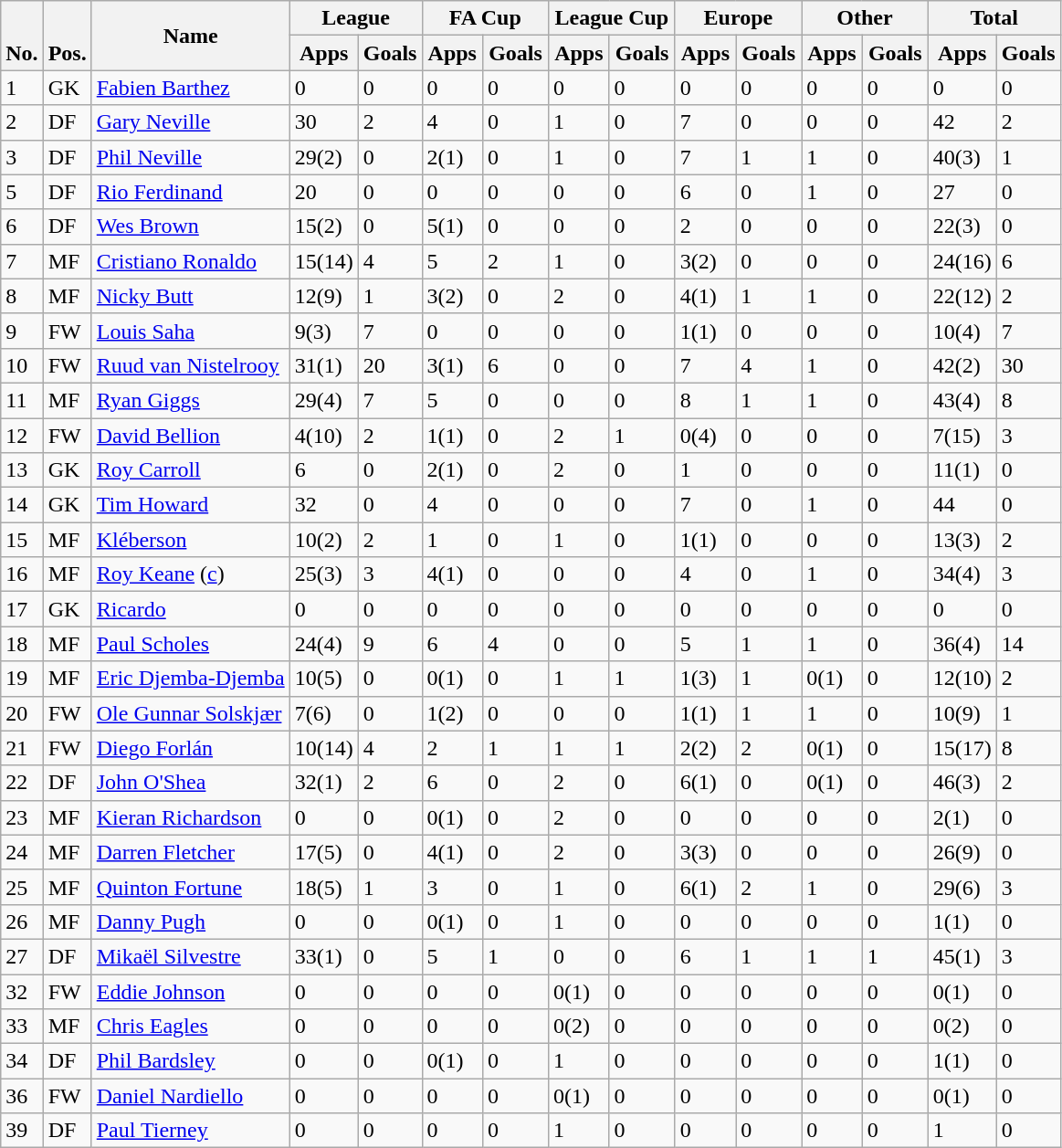<table class="wikitable">
<tr>
<th rowspan="2" valign="bottom">No.</th>
<th rowspan="2" valign="bottom">Pos.</th>
<th rowspan="2">Name</th>
<th colspan="2" width="85">League</th>
<th colspan="2" width="85">FA Cup</th>
<th colspan="2" width="85">League Cup</th>
<th colspan="2" width="85">Europe</th>
<th colspan="2" width="85">Other</th>
<th colspan="2" width="85">Total</th>
</tr>
<tr>
<th>Apps</th>
<th>Goals</th>
<th>Apps</th>
<th>Goals</th>
<th>Apps</th>
<th>Goals</th>
<th>Apps</th>
<th>Goals</th>
<th>Apps</th>
<th>Goals</th>
<th>Apps</th>
<th>Goals</th>
</tr>
<tr>
<td>1</td>
<td>GK</td>
<td> <a href='#'>Fabien Barthez</a></td>
<td>0</td>
<td>0</td>
<td>0</td>
<td>0</td>
<td>0</td>
<td>0</td>
<td>0</td>
<td>0</td>
<td>0</td>
<td>0</td>
<td>0</td>
<td>0</td>
</tr>
<tr>
<td>2</td>
<td>DF</td>
<td> <a href='#'>Gary Neville</a></td>
<td>30</td>
<td>2</td>
<td>4</td>
<td>0</td>
<td>1</td>
<td>0</td>
<td>7</td>
<td>0</td>
<td>0</td>
<td>0</td>
<td>42</td>
<td>2</td>
</tr>
<tr>
<td>3</td>
<td>DF</td>
<td> <a href='#'>Phil Neville</a></td>
<td>29(2)</td>
<td>0</td>
<td>2(1)</td>
<td>0</td>
<td>1</td>
<td>0</td>
<td>7</td>
<td>1</td>
<td>1</td>
<td>0</td>
<td>40(3)</td>
<td>1</td>
</tr>
<tr>
<td>5</td>
<td>DF</td>
<td> <a href='#'>Rio Ferdinand</a></td>
<td>20</td>
<td>0</td>
<td>0</td>
<td>0</td>
<td>0</td>
<td>0</td>
<td>6</td>
<td>0</td>
<td>1</td>
<td>0</td>
<td>27</td>
<td>0</td>
</tr>
<tr>
<td>6</td>
<td>DF</td>
<td> <a href='#'>Wes Brown</a></td>
<td>15(2)</td>
<td>0</td>
<td>5(1)</td>
<td>0</td>
<td>0</td>
<td>0</td>
<td>2</td>
<td>0</td>
<td>0</td>
<td>0</td>
<td>22(3)</td>
<td>0</td>
</tr>
<tr>
<td>7</td>
<td>MF</td>
<td> <a href='#'>Cristiano Ronaldo</a></td>
<td>15(14)</td>
<td>4</td>
<td>5</td>
<td>2</td>
<td>1</td>
<td>0</td>
<td>3(2)</td>
<td>0</td>
<td>0</td>
<td>0</td>
<td>24(16)</td>
<td>6</td>
</tr>
<tr>
<td>8</td>
<td>MF</td>
<td> <a href='#'>Nicky Butt</a></td>
<td>12(9)</td>
<td>1</td>
<td>3(2)</td>
<td>0</td>
<td>2</td>
<td>0</td>
<td>4(1)</td>
<td>1</td>
<td>1</td>
<td>0</td>
<td>22(12)</td>
<td>2</td>
</tr>
<tr>
<td>9</td>
<td>FW</td>
<td> <a href='#'>Louis Saha</a></td>
<td>9(3)</td>
<td>7</td>
<td>0</td>
<td>0</td>
<td>0</td>
<td>0</td>
<td>1(1)</td>
<td>0</td>
<td>0</td>
<td>0</td>
<td>10(4)</td>
<td>7</td>
</tr>
<tr>
<td>10</td>
<td>FW</td>
<td> <a href='#'>Ruud van Nistelrooy</a></td>
<td>31(1)</td>
<td>20</td>
<td>3(1)</td>
<td>6</td>
<td>0</td>
<td>0</td>
<td>7</td>
<td>4</td>
<td>1</td>
<td>0</td>
<td>42(2)</td>
<td>30</td>
</tr>
<tr>
<td>11</td>
<td>MF</td>
<td> <a href='#'>Ryan Giggs</a></td>
<td>29(4)</td>
<td>7</td>
<td>5</td>
<td>0</td>
<td>0</td>
<td>0</td>
<td>8</td>
<td>1</td>
<td>1</td>
<td>0</td>
<td>43(4)</td>
<td>8</td>
</tr>
<tr>
<td>12</td>
<td>FW</td>
<td> <a href='#'>David Bellion</a></td>
<td>4(10)</td>
<td>2</td>
<td>1(1)</td>
<td>0</td>
<td>2</td>
<td>1</td>
<td>0(4)</td>
<td>0</td>
<td>0</td>
<td>0</td>
<td>7(15)</td>
<td>3</td>
</tr>
<tr>
<td>13</td>
<td>GK</td>
<td> <a href='#'>Roy Carroll</a></td>
<td>6</td>
<td>0</td>
<td>2(1)</td>
<td>0</td>
<td>2</td>
<td>0</td>
<td>1</td>
<td>0</td>
<td>0</td>
<td>0</td>
<td>11(1)</td>
<td>0</td>
</tr>
<tr>
<td>14</td>
<td>GK</td>
<td> <a href='#'>Tim Howard</a></td>
<td>32</td>
<td>0</td>
<td>4</td>
<td>0</td>
<td>0</td>
<td>0</td>
<td>7</td>
<td>0</td>
<td>1</td>
<td>0</td>
<td>44</td>
<td>0</td>
</tr>
<tr>
<td>15</td>
<td>MF</td>
<td> <a href='#'>Kléberson</a></td>
<td>10(2)</td>
<td>2</td>
<td>1</td>
<td>0</td>
<td>1</td>
<td>0</td>
<td>1(1)</td>
<td>0</td>
<td>0</td>
<td>0</td>
<td>13(3)</td>
<td>2</td>
</tr>
<tr>
<td>16</td>
<td>MF</td>
<td> <a href='#'>Roy Keane</a> (<a href='#'>c</a>)</td>
<td>25(3)</td>
<td>3</td>
<td>4(1)</td>
<td>0</td>
<td>0</td>
<td>0</td>
<td>4</td>
<td>0</td>
<td>1</td>
<td>0</td>
<td>34(4)</td>
<td>3</td>
</tr>
<tr>
<td>17</td>
<td>GK</td>
<td> <a href='#'>Ricardo</a></td>
<td>0</td>
<td>0</td>
<td>0</td>
<td>0</td>
<td>0</td>
<td>0</td>
<td>0</td>
<td>0</td>
<td>0</td>
<td>0</td>
<td>0</td>
<td>0</td>
</tr>
<tr>
<td>18</td>
<td>MF</td>
<td> <a href='#'>Paul Scholes</a></td>
<td>24(4)</td>
<td>9</td>
<td>6</td>
<td>4</td>
<td>0</td>
<td>0</td>
<td>5</td>
<td>1</td>
<td>1</td>
<td>0</td>
<td>36(4)</td>
<td>14</td>
</tr>
<tr>
<td>19</td>
<td>MF</td>
<td> <a href='#'>Eric Djemba-Djemba</a></td>
<td>10(5)</td>
<td>0</td>
<td>0(1)</td>
<td>0</td>
<td>1</td>
<td>1</td>
<td>1(3)</td>
<td>1</td>
<td>0(1)</td>
<td>0</td>
<td>12(10)</td>
<td>2</td>
</tr>
<tr>
<td>20</td>
<td>FW</td>
<td> <a href='#'>Ole Gunnar Solskjær</a></td>
<td>7(6)</td>
<td>0</td>
<td>1(2)</td>
<td>0</td>
<td>0</td>
<td>0</td>
<td>1(1)</td>
<td>1</td>
<td>1</td>
<td>0</td>
<td>10(9)</td>
<td>1</td>
</tr>
<tr>
<td>21</td>
<td>FW</td>
<td> <a href='#'>Diego Forlán</a></td>
<td>10(14)</td>
<td>4</td>
<td>2</td>
<td>1</td>
<td>1</td>
<td>1</td>
<td>2(2)</td>
<td>2</td>
<td>0(1)</td>
<td>0</td>
<td>15(17)</td>
<td>8</td>
</tr>
<tr>
<td>22</td>
<td>DF</td>
<td> <a href='#'>John O'Shea</a></td>
<td>32(1)</td>
<td>2</td>
<td>6</td>
<td>0</td>
<td>2</td>
<td>0</td>
<td>6(1)</td>
<td>0</td>
<td>0(1)</td>
<td>0</td>
<td>46(3)</td>
<td>2</td>
</tr>
<tr>
<td>23</td>
<td>MF</td>
<td> <a href='#'>Kieran Richardson</a></td>
<td>0</td>
<td>0</td>
<td>0(1)</td>
<td>0</td>
<td>2</td>
<td>0</td>
<td>0</td>
<td>0</td>
<td>0</td>
<td>0</td>
<td>2(1)</td>
<td>0</td>
</tr>
<tr>
<td>24</td>
<td>MF</td>
<td> <a href='#'>Darren Fletcher</a></td>
<td>17(5)</td>
<td>0</td>
<td>4(1)</td>
<td>0</td>
<td>2</td>
<td>0</td>
<td>3(3)</td>
<td>0</td>
<td>0</td>
<td>0</td>
<td>26(9)</td>
<td>0</td>
</tr>
<tr>
<td>25</td>
<td>MF</td>
<td> <a href='#'>Quinton Fortune</a></td>
<td>18(5)</td>
<td>1</td>
<td>3</td>
<td>0</td>
<td>1</td>
<td>0</td>
<td>6(1)</td>
<td>2</td>
<td>1</td>
<td>0</td>
<td>29(6)</td>
<td>3</td>
</tr>
<tr>
<td>26</td>
<td>MF</td>
<td> <a href='#'>Danny Pugh</a></td>
<td>0</td>
<td>0</td>
<td>0(1)</td>
<td>0</td>
<td>1</td>
<td>0</td>
<td>0</td>
<td>0</td>
<td>0</td>
<td>0</td>
<td>1(1)</td>
<td>0</td>
</tr>
<tr>
<td>27</td>
<td>DF</td>
<td> <a href='#'>Mikaël Silvestre</a></td>
<td>33(1)</td>
<td>0</td>
<td>5</td>
<td>1</td>
<td>0</td>
<td>0</td>
<td>6</td>
<td>1</td>
<td>1</td>
<td>1</td>
<td>45(1)</td>
<td>3</td>
</tr>
<tr>
<td>32</td>
<td>FW</td>
<td> <a href='#'>Eddie Johnson</a></td>
<td>0</td>
<td>0</td>
<td>0</td>
<td>0</td>
<td>0(1)</td>
<td>0</td>
<td>0</td>
<td>0</td>
<td>0</td>
<td>0</td>
<td>0(1)</td>
<td>0</td>
</tr>
<tr>
<td>33</td>
<td>MF</td>
<td> <a href='#'>Chris Eagles</a></td>
<td>0</td>
<td>0</td>
<td>0</td>
<td>0</td>
<td>0(2)</td>
<td>0</td>
<td>0</td>
<td>0</td>
<td>0</td>
<td>0</td>
<td>0(2)</td>
<td>0</td>
</tr>
<tr>
<td>34</td>
<td>DF</td>
<td> <a href='#'>Phil Bardsley</a></td>
<td>0</td>
<td>0</td>
<td>0(1)</td>
<td>0</td>
<td>1</td>
<td>0</td>
<td>0</td>
<td>0</td>
<td>0</td>
<td>0</td>
<td>1(1)</td>
<td>0</td>
</tr>
<tr>
<td>36</td>
<td>FW</td>
<td> <a href='#'>Daniel Nardiello</a></td>
<td>0</td>
<td>0</td>
<td>0</td>
<td>0</td>
<td>0(1)</td>
<td>0</td>
<td>0</td>
<td>0</td>
<td>0</td>
<td>0</td>
<td>0(1)</td>
<td>0</td>
</tr>
<tr>
<td>39</td>
<td>DF</td>
<td> <a href='#'>Paul Tierney</a></td>
<td>0</td>
<td>0</td>
<td>0</td>
<td>0</td>
<td>1</td>
<td>0</td>
<td>0</td>
<td>0</td>
<td>0</td>
<td>0</td>
<td>1</td>
<td>0</td>
</tr>
</table>
